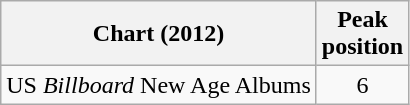<table class="wikitable">
<tr>
<th>Chart (2012)</th>
<th>Peak<br>position</th>
</tr>
<tr>
<td>US <em>Billboard</em> New Age Albums</td>
<td align="center">6</td>
</tr>
</table>
